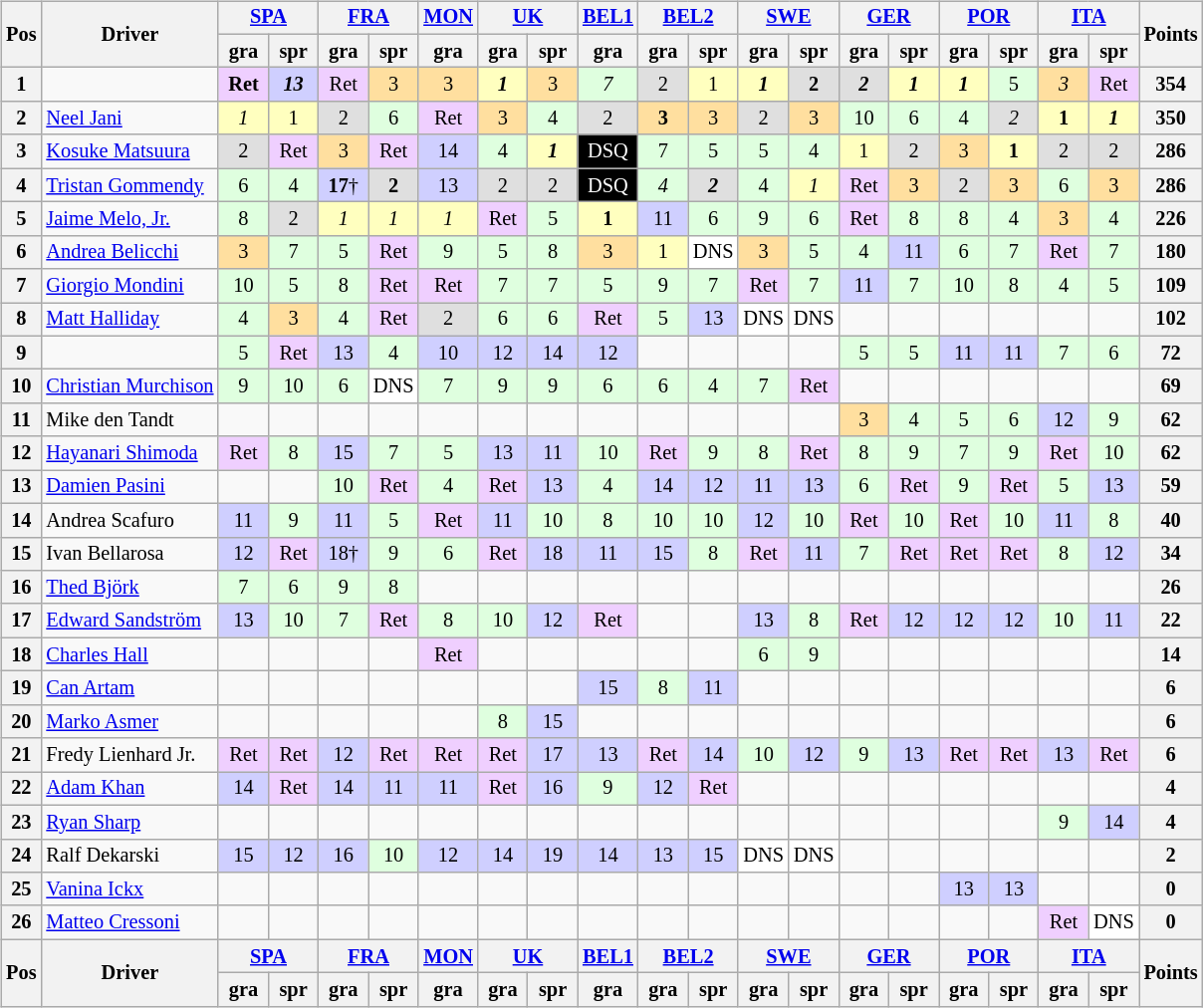<table>
<tr>
<td><br><table class="wikitable" style="font-size: 85%; text-align:center;">
<tr style="background: #f9f9f9;" valign="top">
<th rowspan=2 valign="middle">Pos</th>
<th rowspan=2 valign="middle">Driver</th>
<th colspan=2><a href='#'>SPA</a><br></th>
<th colspan=2><a href='#'>FRA</a><br></th>
<th><a href='#'>MON</a><br></th>
<th colspan=2><a href='#'>UK</a><br></th>
<th><a href='#'>BEL1</a><br></th>
<th colspan=2><a href='#'>BEL2</a><br></th>
<th colspan=2><a href='#'>SWE</a><br></th>
<th colspan=2><a href='#'>GER</a><br></th>
<th colspan=2><a href='#'>POR</a><br></th>
<th colspan=2><a href='#'>ITA</a><br></th>
<th rowspan=2 valign="middle">Points</th>
</tr>
<tr>
<th width="27">gra</th>
<th width="27">spr</th>
<th width="27">gra</th>
<th width="27">spr</th>
<th width="27">gra</th>
<th width="27">gra</th>
<th width="27">spr</th>
<th width="27">gra</th>
<th width="27">gra</th>
<th width="27">spr</th>
<th width="27">gra</th>
<th width="27">spr</th>
<th width="27">gra</th>
<th width="27">spr</th>
<th width="27">gra</th>
<th width="27">spr</th>
<th width="27">gra</th>
<th width="27">spr</th>
</tr>
<tr>
<th>1</th>
<td align=left></td>
<td style="background:#EFCFFF;"><strong>Ret</strong></td>
<td style="background:#CFCFFF;"><strong><em>13</em></strong></td>
<td style="background:#EFCFFF;">Ret</td>
<td style="background:#FFDF9F;">3</td>
<td style="background:#FFDF9F;">3</td>
<td style="background:#FFFFBF;"><strong><em>1</em></strong></td>
<td style="background:#FFDF9F;">3</td>
<td style="background:#DFFFDF;"><em>7</em></td>
<td style="background:#DFDFDF;">2</td>
<td style="background:#FFFFBF;">1</td>
<td style="background:#FFFFBF;"><strong><em>1</em></strong></td>
<td style="background:#DFDFDF;"><strong>2</strong></td>
<td style="background:#DFDFDF;"><strong><em>2</em></strong></td>
<td style="background:#FFFFBF;"><strong><em>1</em></strong></td>
<td style="background:#FFFFBF;"><strong><em>1</em></strong></td>
<td style="background:#DFFFDF;">5</td>
<td style="background:#FFDF9F;"><em>3</em></td>
<td style="background:#EFCFFF;">Ret</td>
<th>354</th>
</tr>
<tr>
<th>2</th>
<td align=left> <a href='#'>Neel Jani</a></td>
<td style="background:#FFFFBF;"><em>1</em></td>
<td style="background:#FFFFBF;">1</td>
<td style="background:#DFDFDF;">2</td>
<td style="background:#DFFFDF;">6</td>
<td style="background:#EFCFFF;">Ret</td>
<td style="background:#FFDF9F;">3</td>
<td style="background:#DFFFDF;">4</td>
<td style="background:#DFDFDF;">2</td>
<td style="background:#FFDF9F;"><strong>3</strong></td>
<td style="background:#FFDF9F;">3</td>
<td style="background:#DFDFDF;">2</td>
<td style="background:#FFDF9F;">3</td>
<td style="background:#DFFFDF;">10</td>
<td style="background:#DFFFDF;">6</td>
<td style="background:#DFFFDF;">4</td>
<td style="background:#DFDFDF;"><em>2</em></td>
<td style="background:#FFFFBF;"><strong>1</strong></td>
<td style="background:#FFFFBF;"><strong><em>1</em></strong></td>
<th>350</th>
</tr>
<tr>
<th>3</th>
<td align=left> <a href='#'>Kosuke Matsuura</a></td>
<td style="background:#DFDFDF;">2</td>
<td style="background:#EFCFFF;">Ret</td>
<td style="background:#FFDF9F;">3</td>
<td style="background:#EFCFFF;">Ret</td>
<td style="background:#CFCFFF;">14</td>
<td style="background:#DFFFDF;">4</td>
<td style="background:#FFFFBF;"><strong><em>1</em></strong></td>
<td style="background:#000000; color:white">DSQ</td>
<td style="background:#DFFFDF;">7</td>
<td style="background:#DFFFDF;">5</td>
<td style="background:#DFFFDF;">5</td>
<td style="background:#DFFFDF;">4</td>
<td style="background:#FFFFBF;">1</td>
<td style="background:#DFDFDF;">2</td>
<td style="background:#FFDF9F;">3</td>
<td style="background:#FFFFBF;"><strong>1</strong></td>
<td style="background:#DFDFDF;">2</td>
<td style="background:#DFDFDF;">2</td>
<th>286</th>
</tr>
<tr>
<th>4</th>
<td align=left> <a href='#'>Tristan Gommendy</a></td>
<td style="background:#DFFFDF;">6</td>
<td style="background:#DFFFDF;">4</td>
<td style="background:#CFCFFF;"><strong>17</strong>†</td>
<td style="background:#DFDFDF;"><strong>2</strong></td>
<td style="background:#CFCFFF;">13</td>
<td style="background:#DFDFDF;">2</td>
<td style="background:#DFDFDF;">2</td>
<td style="background:#000000; color:white">DSQ</td>
<td style="background:#DFFFDF;"><em>4</em></td>
<td style="background:#DFDFDF;"><strong><em>2</em></strong></td>
<td style="background:#DFFFDF;">4</td>
<td style="background:#FFFFBF;"><em>1</em></td>
<td style="background:#EFCFFF;">Ret</td>
<td style="background:#FFDF9F;">3</td>
<td style="background:#DFDFDF;">2</td>
<td style="background:#FFDF9F;">3</td>
<td style="background:#DFFFDF;">6</td>
<td style="background:#FFDF9F;">3</td>
<th>286</th>
</tr>
<tr>
<th>5</th>
<td align=left> <a href='#'>Jaime Melo, Jr.</a></td>
<td style="background:#DFFFDF;">8</td>
<td style="background:#DFDFDF;">2</td>
<td style="background:#FFFFBF;"><em>1</em></td>
<td style="background:#FFFFBF;"><em>1</em></td>
<td style="background:#FFFFBF;"><em>1</em></td>
<td style="background:#EFCFFF;">Ret</td>
<td style="background:#DFFFDF;">5</td>
<td style="background:#FFFFBF;"><strong>1</strong></td>
<td style="background:#CFCFFF;">11</td>
<td style="background:#DFFFDF;">6</td>
<td style="background:#DFFFDF;">9</td>
<td style="background:#DFFFDF;">6</td>
<td style="background:#EFCFFF;">Ret</td>
<td style="background:#DFFFDF;">8</td>
<td style="background:#DFFFDF;">8</td>
<td style="background:#DFFFDF;">4</td>
<td style="background:#FFDF9F;">3</td>
<td style="background:#DFFFDF;">4</td>
<th>226</th>
</tr>
<tr>
<th>6</th>
<td align=left> <a href='#'>Andrea Belicchi</a></td>
<td style="background:#FFDF9F;">3</td>
<td style="background:#DFFFDF;">7</td>
<td style="background:#DFFFDF;">5</td>
<td style="background:#EFCFFF;">Ret</td>
<td style="background:#DFFFDF;">9</td>
<td style="background:#DFFFDF;">5</td>
<td style="background:#DFFFDF;">8</td>
<td style="background:#FFDF9F;">3</td>
<td style="background:#FFFFBF;">1</td>
<td style="background:#FFFFFF;">DNS</td>
<td style="background:#FFDF9F;">3</td>
<td style="background:#DFFFDF;">5</td>
<td style="background:#DFFFDF;">4</td>
<td style="background:#CFCFFF;">11</td>
<td style="background:#DFFFDF;">6</td>
<td style="background:#DFFFDF;">7</td>
<td style="background:#EFCFFF;">Ret</td>
<td style="background:#DFFFDF;">7</td>
<th>180</th>
</tr>
<tr>
<th>7</th>
<td align=left> <a href='#'>Giorgio Mondini</a></td>
<td style="background:#DFFFDF;">10</td>
<td style="background:#DFFFDF;">5</td>
<td style="background:#DFFFDF;">8</td>
<td style="background:#EFCFFF;">Ret</td>
<td style="background:#EFCFFF;">Ret</td>
<td style="background:#DFFFDF;">7</td>
<td style="background:#DFFFDF;">7</td>
<td style="background:#DFFFDF;">5</td>
<td style="background:#DFFFDF;">9</td>
<td style="background:#DFFFDF;">7</td>
<td style="background:#EFCFFF;">Ret</td>
<td style="background:#DFFFDF;">7</td>
<td style="background:#CFCFFF;">11</td>
<td style="background:#DFFFDF;">7</td>
<td style="background:#DFFFDF;">10</td>
<td style="background:#DFFFDF;">8</td>
<td style="background:#DFFFDF;">4</td>
<td style="background:#DFFFDF;">5</td>
<th>109</th>
</tr>
<tr>
<th>8</th>
<td align=left> <a href='#'>Matt Halliday</a></td>
<td style="background:#DFFFDF;">4</td>
<td style="background:#FFDF9F;">3</td>
<td style="background:#DFFFDF;">4</td>
<td style="background:#EFCFFF;">Ret</td>
<td style="background:#DFDFDF;">2</td>
<td style="background:#DFFFDF;">6</td>
<td style="background:#DFFFDF;">6</td>
<td style="background:#EFCFFF;">Ret</td>
<td style="background:#DFFFDF;">5</td>
<td style="background:#CFCFFF;">13</td>
<td style="background:#FFFFFF;">DNS</td>
<td style="background:#FFFFFF;">DNS</td>
<td></td>
<td></td>
<td></td>
<td></td>
<td></td>
<td></td>
<th>102</th>
</tr>
<tr>
<th>9</th>
<td align=left></td>
<td style="background:#DFFFDF;">5</td>
<td style="background:#EFCFFF;">Ret</td>
<td style="background:#CFCFFF;">13</td>
<td style="background:#DFFFDF;">4</td>
<td style="background:#CFCFFF;">10</td>
<td style="background:#CFCFFF;">12</td>
<td style="background:#CFCFFF;">14</td>
<td style="background:#CFCFFF;">12</td>
<td></td>
<td></td>
<td></td>
<td></td>
<td style="background:#DFFFDF;">5</td>
<td style="background:#DFFFDF;">5</td>
<td style="background:#CFCFFF;">11</td>
<td style="background:#CFCFFF;">11</td>
<td style="background:#DFFFDF;">7</td>
<td style="background:#DFFFDF;">6</td>
<th>72</th>
</tr>
<tr>
<th>10</th>
<td align=left> <a href='#'>Christian Murchison</a></td>
<td style="background:#DFFFDF;">9</td>
<td style="background:#DFFFDF;">10</td>
<td style="background:#DFFFDF;">6</td>
<td style="background:#FFFFFF;">DNS</td>
<td style="background:#DFFFDF;">7</td>
<td style="background:#DFFFDF;">9</td>
<td style="background:#DFFFDF;">9</td>
<td style="background:#DFFFDF;">6</td>
<td style="background:#DFFFDF;">6</td>
<td style="background:#DFFFDF;">4</td>
<td style="background:#DFFFDF;">7</td>
<td style="background:#EFCFFF;">Ret</td>
<td></td>
<td></td>
<td></td>
<td></td>
<td></td>
<td></td>
<th>69</th>
</tr>
<tr>
<th>11</th>
<td align=left> Mike den Tandt</td>
<td></td>
<td></td>
<td></td>
<td></td>
<td></td>
<td></td>
<td></td>
<td></td>
<td></td>
<td></td>
<td></td>
<td></td>
<td style="background:#FFDF9F;">3</td>
<td style="background:#DFFFDF;">4</td>
<td style="background:#DFFFDF;">5</td>
<td style="background:#DFFFDF;">6</td>
<td style="background:#CFCFFF;">12</td>
<td style="background:#DFFFDF;">9</td>
<th>62</th>
</tr>
<tr>
<th>12</th>
<td align=left> <a href='#'>Hayanari Shimoda</a></td>
<td style="background:#EFCFFF;">Ret</td>
<td style="background:#DFFFDF;">8</td>
<td style="background:#CFCFFF;">15</td>
<td style="background:#DFFFDF;">7</td>
<td style="background:#DFFFDF;">5</td>
<td style="background:#CFCFFF;">13</td>
<td style="background:#CFCFFF;">11</td>
<td style="background:#DFFFDF;">10</td>
<td style="background:#EFCFFF;">Ret</td>
<td style="background:#DFFFDF;">9</td>
<td style="background:#DFFFDF;">8</td>
<td style="background:#EFCFFF;">Ret</td>
<td style="background:#DFFFDF;">8</td>
<td style="background:#DFFFDF;">9</td>
<td style="background:#DFFFDF;">7</td>
<td style="background:#DFFFDF;">9</td>
<td style="background:#EFCFFF;">Ret</td>
<td style="background:#DFFFDF;">10</td>
<th>62</th>
</tr>
<tr>
<th>13</th>
<td align=left> <a href='#'>Damien Pasini</a></td>
<td></td>
<td></td>
<td style="background:#DFFFDF;">10</td>
<td style="background:#EFCFFF;">Ret</td>
<td style="background:#DFFFDF;">4</td>
<td style="background:#EFCFFF;">Ret</td>
<td style="background:#CFCFFF;">13</td>
<td style="background:#DFFFDF;">4</td>
<td style="background:#CFCFFF;">14</td>
<td style="background:#CFCFFF;">12</td>
<td style="background:#CFCFFF;">11</td>
<td style="background:#CFCFFF;">13</td>
<td style="background:#DFFFDF;">6</td>
<td style="background:#EFCFFF;">Ret</td>
<td style="background:#DFFFDF;">9</td>
<td style="background:#EFCFFF;">Ret</td>
<td style="background:#DFFFDF;">5</td>
<td style="background:#CFCFFF;">13</td>
<th>59</th>
</tr>
<tr>
<th>14</th>
<td align=left> Andrea Scafuro</td>
<td style="background:#CFCFFF;">11</td>
<td style="background:#DFFFDF;">9</td>
<td style="background:#CFCFFF;">11</td>
<td style="background:#DFFFDF;">5</td>
<td style="background:#EFCFFF;">Ret</td>
<td style="background:#CFCFFF;">11</td>
<td style="background:#DFFFDF;">10</td>
<td style="background:#DFFFDF;">8</td>
<td style="background:#DFFFDF;">10</td>
<td style="background:#DFFFDF;">10</td>
<td style="background:#CFCFFF;">12</td>
<td style="background:#DFFFDF;">10</td>
<td style="background:#EFCFFF;">Ret</td>
<td style="background:#DFFFDF;">10</td>
<td style="background:#EFCFFF;">Ret</td>
<td style="background:#DFFFDF;">10</td>
<td style="background:#CFCFFF;">11</td>
<td style="background:#DFFFDF;">8</td>
<th>40</th>
</tr>
<tr>
<th>15</th>
<td align=left> Ivan Bellarosa</td>
<td style="background:#CFCFFF;">12</td>
<td style="background:#EFCFFF;">Ret</td>
<td style="background:#CFCFFF;">18†</td>
<td style="background:#DFFFDF;">9</td>
<td style="background:#DFFFDF;">6</td>
<td style="background:#EFCFFF;">Ret</td>
<td style="background:#CFCFFF;">18</td>
<td style="background:#CFCFFF;">11</td>
<td style="background:#CFCFFF;">15</td>
<td style="background:#DFFFDF;">8</td>
<td style="background:#EFCFFF;">Ret</td>
<td style="background:#CFCFFF;">11</td>
<td style="background:#DFFFDF;">7</td>
<td style="background:#EFCFFF;">Ret</td>
<td style="background:#EFCFFF;">Ret</td>
<td style="background:#EFCFFF;">Ret</td>
<td style="background:#DFFFDF;">8</td>
<td style="background:#CFCFFF;">12</td>
<th>34</th>
</tr>
<tr>
<th>16</th>
<td align=left> <a href='#'>Thed Björk</a></td>
<td style="background:#DFFFDF;">7</td>
<td style="background:#DFFFDF;">6</td>
<td style="background:#DFFFDF;">9</td>
<td style="background:#DFFFDF;">8</td>
<td></td>
<td></td>
<td></td>
<td></td>
<td></td>
<td></td>
<td></td>
<td></td>
<td></td>
<td></td>
<td></td>
<td></td>
<td></td>
<td></td>
<th>26</th>
</tr>
<tr>
<th>17</th>
<td align=left> <a href='#'>Edward Sandström</a></td>
<td style="background:#CFCFFF;">13</td>
<td style="background:#DFFFDF;">10</td>
<td style="background:#DFFFDF;">7</td>
<td style="background:#EFCFFF;">Ret</td>
<td style="background:#DFFFDF;">8</td>
<td style="background:#DFFFDF;">10</td>
<td style="background:#CFCFFF;">12</td>
<td style="background:#EFCFFF;">Ret</td>
<td></td>
<td></td>
<td style="background:#CFCFFF;">13</td>
<td style="background:#DFFFDF;">8</td>
<td style="background:#EFCFFF;">Ret</td>
<td style="background:#CFCFFF;">12</td>
<td style="background:#CFCFFF;">12</td>
<td style="background:#CFCFFF;">12</td>
<td style="background:#DFFFDF;">10</td>
<td style="background:#CFCFFF;">11</td>
<th>22</th>
</tr>
<tr>
<th>18</th>
<td align=left> <a href='#'>Charles Hall</a></td>
<td></td>
<td></td>
<td></td>
<td></td>
<td style="background:#EFCFFF;">Ret</td>
<td></td>
<td></td>
<td></td>
<td></td>
<td></td>
<td style="background:#DFFFDF;">6</td>
<td style="background:#DFFFDF;">9</td>
<td></td>
<td></td>
<td></td>
<td></td>
<td></td>
<td></td>
<th>14</th>
</tr>
<tr>
<th>19</th>
<td align=left> <a href='#'>Can Artam</a></td>
<td></td>
<td></td>
<td></td>
<td></td>
<td></td>
<td></td>
<td></td>
<td style="background:#CFCFFF;">15</td>
<td style="background:#DFFFDF;">8</td>
<td style="background:#CFCFFF;">11</td>
<td></td>
<td></td>
<td></td>
<td></td>
<td></td>
<td></td>
<td></td>
<td></td>
<th>6</th>
</tr>
<tr>
<th>20</th>
<td align=left> <a href='#'>Marko Asmer</a></td>
<td></td>
<td></td>
<td></td>
<td></td>
<td></td>
<td style="background:#DFFFDF;">8</td>
<td style="background:#CFCFFF;">15</td>
<td></td>
<td></td>
<td></td>
<td></td>
<td></td>
<td></td>
<td></td>
<td></td>
<td></td>
<td></td>
<td></td>
<th>6</th>
</tr>
<tr>
<th>21</th>
<td align=left> Fredy Lienhard Jr.</td>
<td style="background:#EFCFFF;">Ret</td>
<td style="background:#EFCFFF;">Ret</td>
<td style="background:#CFCFFF;">12</td>
<td style="background:#EFCFFF;">Ret</td>
<td style="background:#EFCFFF;">Ret</td>
<td style="background:#EFCFFF;">Ret</td>
<td style="background:#CFCFFF;">17</td>
<td style="background:#CFCFFF;">13</td>
<td style="background:#EFCFFF;">Ret</td>
<td style="background:#CFCFFF;">14</td>
<td style="background:#DFFFDF;">10</td>
<td style="background:#CFCFFF;">12</td>
<td style="background:#DFFFDF;">9</td>
<td style="background:#CFCFFF;">13</td>
<td style="background:#EFCFFF;">Ret</td>
<td style="background:#EFCFFF;">Ret</td>
<td style="background:#CFCFFF;">13</td>
<td style="background:#EFCFFF;">Ret</td>
<th>6</th>
</tr>
<tr>
<th>22</th>
<td align=left> <a href='#'>Adam Khan</a></td>
<td style="background:#CFCFFF;">14</td>
<td style="background:#EFCFFF;">Ret</td>
<td style="background:#CFCFFF;">14</td>
<td style="background:#CFCFFF;">11</td>
<td style="background:#CFCFFF;">11</td>
<td style="background:#EFCFFF;">Ret</td>
<td style="background:#CFCFFF;">16</td>
<td style="background:#DFFFDF;">9</td>
<td style="background:#CFCFFF;">12</td>
<td style="background:#EFCFFF;">Ret</td>
<td></td>
<td></td>
<td></td>
<td></td>
<td></td>
<td></td>
<td></td>
<td></td>
<th>4</th>
</tr>
<tr>
<th>23</th>
<td align=left> <a href='#'>Ryan Sharp</a></td>
<td></td>
<td></td>
<td></td>
<td></td>
<td></td>
<td></td>
<td></td>
<td></td>
<td></td>
<td></td>
<td></td>
<td></td>
<td></td>
<td></td>
<td></td>
<td></td>
<td style="background:#DFFFDF;">9</td>
<td style="background:#CFCFFF;">14</td>
<th>4</th>
</tr>
<tr>
<th>24</th>
<td align=left> Ralf Dekarski</td>
<td style="background:#CFCFFF;">15</td>
<td style="background:#CFCFFF;">12</td>
<td style="background:#CFCFFF;">16</td>
<td style="background:#DFFFDF;">10</td>
<td style="background:#CFCFFF;">12</td>
<td style="background:#CFCFFF;">14</td>
<td style="background:#CFCFFF;">19</td>
<td style="background:#CFCFFF;">14</td>
<td style="background:#CFCFFF;">13</td>
<td style="background:#CFCFFF;">15</td>
<td style="background:#FFFFFF;">DNS</td>
<td style="background:#FFFFFF;">DNS</td>
<td></td>
<td></td>
<td></td>
<td></td>
<td></td>
<td></td>
<th>2</th>
</tr>
<tr>
<th>25</th>
<td align=left> <a href='#'>Vanina Ickx</a></td>
<td></td>
<td></td>
<td></td>
<td></td>
<td></td>
<td></td>
<td></td>
<td></td>
<td></td>
<td></td>
<td></td>
<td></td>
<td></td>
<td></td>
<td style="background:#CFCFFF;">13</td>
<td style="background:#CFCFFF;">13</td>
<td></td>
<td></td>
<th>0</th>
</tr>
<tr>
<th>26</th>
<td align=left> <a href='#'>Matteo Cressoni</a></td>
<td></td>
<td></td>
<td></td>
<td></td>
<td></td>
<td></td>
<td></td>
<td></td>
<td></td>
<td></td>
<td></td>
<td></td>
<td></td>
<td></td>
<td></td>
<td></td>
<td style="background:#EFCFFF;">Ret</td>
<td style="background:#FFFFFF;">DNS</td>
<th>0</th>
</tr>
<tr style="background: #f9f9f9;" valign="top">
<th rowspan=2 valign="middle">Pos</th>
<th rowspan=2 valign="middle">Driver</th>
<th colspan=2><a href='#'>SPA</a><br></th>
<th colspan=2><a href='#'>FRA</a><br></th>
<th><a href='#'>MON</a><br></th>
<th colspan=2><a href='#'>UK</a><br></th>
<th><a href='#'>BEL1</a><br></th>
<th colspan=2><a href='#'>BEL2</a><br></th>
<th colspan=2><a href='#'>SWE</a><br></th>
<th colspan=2><a href='#'>GER</a><br></th>
<th colspan=2><a href='#'>POR</a><br></th>
<th colspan=2><a href='#'>ITA</a><br></th>
<th rowspan=2 valign="middle">Points</th>
</tr>
<tr>
<th width="27">gra</th>
<th width="27">spr</th>
<th width="27">gra</th>
<th width="27">spr</th>
<th width="27">gra</th>
<th width="27">gra</th>
<th width="27">spr</th>
<th width="27">gra</th>
<th width="27">gra</th>
<th width="27">spr</th>
<th width="27">gra</th>
<th width="27">spr</th>
<th width="27">gra</th>
<th width="27">spr</th>
<th width="27">gra</th>
<th width="27">spr</th>
<th width="27">gra</th>
<th width="27">spr</th>
</tr>
</table>
</td>
<td valign="top"><br></td>
</tr>
</table>
